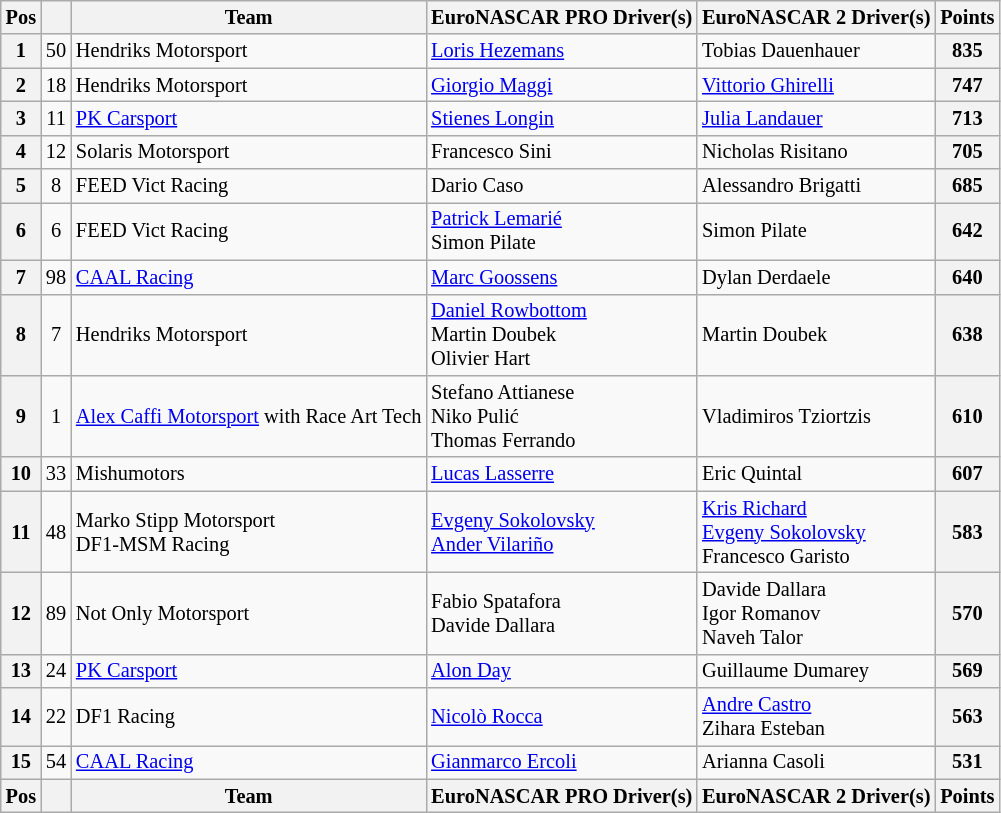<table class="wikitable" style="font-size:85%; text-align:center">
<tr>
<th>Pos</th>
<th></th>
<th>Team</th>
<th>EuroNASCAR PRO Driver(s)</th>
<th>EuroNASCAR 2 Driver(s)</th>
<th>Points</th>
</tr>
<tr>
<th>1</th>
<td>50</td>
<td align="left"> Hendriks Motorsport</td>
<td align="left"> <a href='#'>Loris Hezemans</a></td>
<td align="left"> Tobias Dauenhauer</td>
<th>835</th>
</tr>
<tr>
<th>2</th>
<td>18</td>
<td align="left"> Hendriks Motorsport</td>
<td align="left"> <a href='#'>Giorgio Maggi</a></td>
<td align="left"> <a href='#'>Vittorio Ghirelli</a></td>
<th>747</th>
</tr>
<tr>
<th>3</th>
<td>11</td>
<td align="left"> <a href='#'>PK Carsport</a></td>
<td align="left"> <a href='#'>Stienes Longin</a></td>
<td align="left"> <a href='#'>Julia Landauer</a></td>
<th>713</th>
</tr>
<tr>
<th>4</th>
<td>12</td>
<td align="left"> Solaris Motorsport</td>
<td align="left"> Francesco Sini</td>
<td align="left"> Nicholas Risitano</td>
<th>705</th>
</tr>
<tr>
<th>5</th>
<td>8</td>
<td align="left"> FEED Vict Racing</td>
<td align="left"> Dario Caso</td>
<td align="left"> Alessandro Brigatti</td>
<th>685</th>
</tr>
<tr>
<th>6</th>
<td>6</td>
<td align="left"> FEED Vict Racing</td>
<td align="left"> <a href='#'>Patrick Lemarié</a><br> Simon Pilate</td>
<td align="left"> Simon Pilate</td>
<th>642</th>
</tr>
<tr>
<th>7</th>
<td>98</td>
<td align="left"> <a href='#'>CAAL Racing</a></td>
<td align="left"> <a href='#'>Marc Goossens</a></td>
<td align="left"> Dylan Derdaele</td>
<th>640</th>
</tr>
<tr>
<th>8</th>
<td>7</td>
<td align="left"> Hendriks Motorsport</td>
<td align="left"> <a href='#'>Daniel Rowbottom</a><br> Martin Doubek<br> Olivier Hart</td>
<td align="left"> Martin Doubek</td>
<th>638</th>
</tr>
<tr>
<th>9</th>
<td>1</td>
<td align="left"> <a href='#'>Alex Caffi Motorsport</a> with Race Art Tech</td>
<td align="left"> Stefano Attianese<br> Niko Pulić<br> Thomas Ferrando</td>
<td align="left"> Vladimiros Tziortzis</td>
<th>610</th>
</tr>
<tr>
<th>10</th>
<td>33</td>
<td align="left"> Mishumotors</td>
<td align="left"> <a href='#'>Lucas Lasserre</a></td>
<td align="left"> Eric Quintal</td>
<th>607</th>
</tr>
<tr>
<th>11</th>
<td>48</td>
<td align="left"> Marko Stipp Motorsport<br> DF1-MSM Racing</td>
<td align="left"> <a href='#'>Evgeny Sokolovsky</a><br> <a href='#'>Ander Vilariño</a></td>
<td align="left"> <a href='#'>Kris Richard</a><br> <a href='#'>Evgeny Sokolovsky</a><br> Francesco Garisto</td>
<th>583</th>
</tr>
<tr>
<th>12</th>
<td>89</td>
<td align="left"> Not Only Motorsport</td>
<td align="left"> Fabio Spatafora<br> Davide Dallara</td>
<td align="left"> Davide Dallara<br> Igor Romanov<br> Naveh Talor</td>
<th>570</th>
</tr>
<tr>
<th>13</th>
<td>24</td>
<td align="left"> <a href='#'>PK Carsport</a></td>
<td align="left"> <a href='#'>Alon Day</a></td>
<td align="left"> Guillaume Dumarey</td>
<th>569</th>
</tr>
<tr>
<th>14</th>
<td>22</td>
<td align="left"> DF1 Racing</td>
<td align="left"> <a href='#'>Nicolò Rocca</a></td>
<td align="left"> <a href='#'>Andre Castro</a><br> Zihara Esteban</td>
<th>563</th>
</tr>
<tr>
<th>15</th>
<td>54</td>
<td align="left"> <a href='#'>CAAL Racing</a></td>
<td align="left"> <a href='#'>Gianmarco Ercoli</a></td>
<td align="left"> Arianna Casoli</td>
<th>531</th>
</tr>
<tr>
<th>Pos</th>
<th></th>
<th>Team</th>
<th>EuroNASCAR PRO Driver(s)</th>
<th>EuroNASCAR 2 Driver(s)</th>
<th>Points</th>
</tr>
</table>
